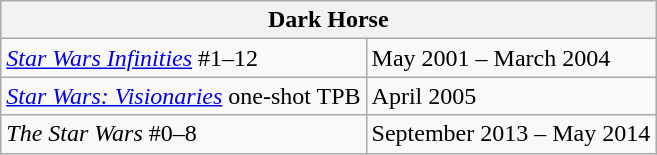<table class="wikitable">
<tr>
<th colspan="2">Dark Horse</th>
</tr>
<tr>
<td><em><a href='#'>Star Wars Infinities</a></em> #1–12</td>
<td>May 2001 – March 2004</td>
</tr>
<tr>
<td><em><a href='#'>Star Wars: Visionaries</a></em> one-shot TPB</td>
<td>April 2005</td>
</tr>
<tr>
<td><em>The Star Wars</em> #0–8</td>
<td>September 2013 – May 2014</td>
</tr>
</table>
